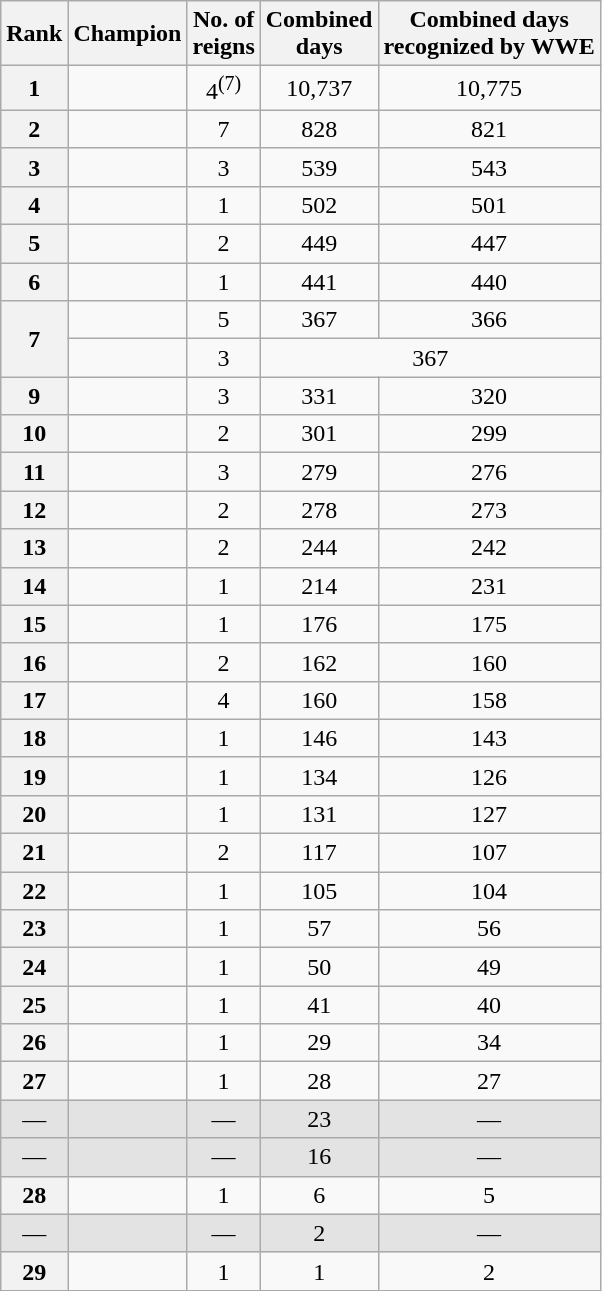<table class="wikitable sortable" style="text-align: center">
<tr>
<th>Rank</th>
<th>Champion</th>
<th>No. of<br>reigns</th>
<th>Combined<br>days</th>
<th>Combined days<br>recognized by WWE</th>
</tr>
<tr>
<th>1</th>
<td></td>
<td>4<sup>(7)</sup></td>
<td>10,737</td>
<td>10,775</td>
</tr>
<tr>
<th>2</th>
<td></td>
<td>7</td>
<td>828</td>
<td>821</td>
</tr>
<tr>
<th>3</th>
<td></td>
<td>3</td>
<td>539</td>
<td>543</td>
</tr>
<tr>
<th>4</th>
<td></td>
<td>1</td>
<td>502</td>
<td>501</td>
</tr>
<tr>
<th>5</th>
<td></td>
<td>2</td>
<td>449</td>
<td>447</td>
</tr>
<tr>
<th>6</th>
<td></td>
<td>1</td>
<td>441</td>
<td>440</td>
</tr>
<tr>
<th rowspan=2>7</th>
<td></td>
<td>5</td>
<td>367</td>
<td>366</td>
</tr>
<tr>
<td></td>
<td>3</td>
<td colspan=2>367</td>
</tr>
<tr>
<th>9</th>
<td></td>
<td>3</td>
<td>331</td>
<td>320</td>
</tr>
<tr>
<th>10</th>
<td></td>
<td>2</td>
<td>301</td>
<td>299</td>
</tr>
<tr>
<th>11</th>
<td></td>
<td>3</td>
<td>279</td>
<td>276</td>
</tr>
<tr>
<th>12</th>
<td></td>
<td>2</td>
<td>278</td>
<td>273</td>
</tr>
<tr>
<th>13</th>
<td></td>
<td>2</td>
<td>244</td>
<td>242</td>
</tr>
<tr>
<th>14</th>
<td></td>
<td>1</td>
<td>214</td>
<td>231</td>
</tr>
<tr>
<th>15</th>
<td></td>
<td>1</td>
<td>176</td>
<td>175</td>
</tr>
<tr>
<th>16</th>
<td></td>
<td>2</td>
<td>162</td>
<td>160</td>
</tr>
<tr>
<th>17</th>
<td></td>
<td>4</td>
<td>160</td>
<td>158</td>
</tr>
<tr>
<th>18</th>
<td></td>
<td>1</td>
<td>146</td>
<td>143</td>
</tr>
<tr>
<th>19</th>
<td></td>
<td>1</td>
<td>134</td>
<td>126</td>
</tr>
<tr>
<th>20</th>
<td></td>
<td>1</td>
<td>131</td>
<td>127</td>
</tr>
<tr>
<th>21</th>
<td></td>
<td>2</td>
<td>117</td>
<td>107</td>
</tr>
<tr>
<th>22</th>
<td></td>
<td>1</td>
<td>105</td>
<td>104</td>
</tr>
<tr>
<th>23</th>
<td></td>
<td>1</td>
<td>57</td>
<td>56</td>
</tr>
<tr>
<th>24</th>
<td></td>
<td>1</td>
<td>50</td>
<td>49</td>
</tr>
<tr>
<th>25</th>
<td></td>
<td>1</td>
<td>41</td>
<td>40</td>
</tr>
<tr>
<th>26</th>
<td></td>
<td>1</td>
<td>29</td>
<td>34</td>
</tr>
<tr>
<th>27</th>
<td></td>
<td>1</td>
<td>28</td>
<td>27</td>
</tr>
<tr style="background-color:#e3e3e3">
<td>—</td>
<td></td>
<td>—</td>
<td>23</td>
<td>—</td>
</tr>
<tr style="background-color:#e3e3e3">
<td>—</td>
<td></td>
<td>—</td>
<td>16</td>
<td>—</td>
</tr>
<tr>
<th>28</th>
<td></td>
<td>1</td>
<td>6</td>
<td>5</td>
</tr>
<tr style="background-color:#e3e3e3">
<td>—</td>
<td></td>
<td>—</td>
<td>2</td>
<td>—</td>
</tr>
<tr>
<th>29</th>
<td></td>
<td>1</td>
<td>1</td>
<td>2</td>
</tr>
</table>
